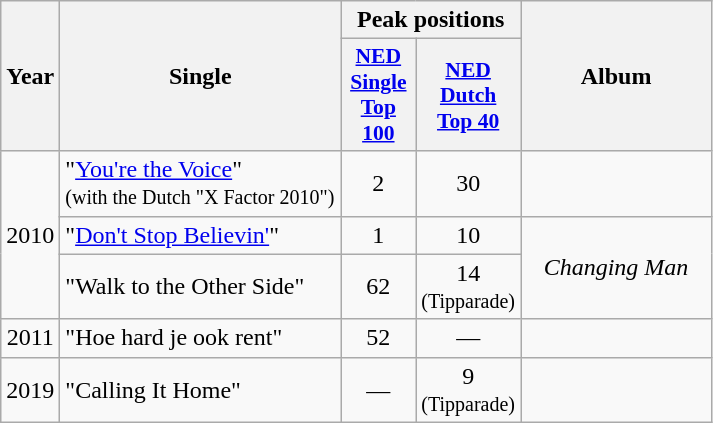<table class="wikitable">
<tr>
<th align="center" rowspan="2" width="10">Year</th>
<th align="center" rowspan="2" width="180">Single</th>
<th align="center" colspan="2" width="20">Peak positions</th>
<th align="center" rowspan="2" width="120">Album</th>
</tr>
<tr>
<th scope="col" style="width:3em;font-size:90%;"><a href='#'>NED<br>Single<br>Top 100</a><br></th>
<th scope="col" style="width:3em;font-size:90%;"><a href='#'>NED<br>Dutch<br>Top 40</a><br></th>
</tr>
<tr>
<td style="text-align:center;" rowspan=3>2010</td>
<td>"<a href='#'>You're the Voice</a>" <br><small>(with the Dutch "X Factor 2010")</small></td>
<td style="text-align:center;">2</td>
<td style="text-align:center;">30</td>
<td style="text-align:center;"></td>
</tr>
<tr>
<td>"<a href='#'>Don't Stop Believin'</a>"</td>
<td style="text-align:center;">1</td>
<td style="text-align:center;">10</td>
<td style="text-align:center;" rowspan=2><em>Changing Man</em></td>
</tr>
<tr>
<td>"Walk to the Other Side"</td>
<td style="text-align:center;">62</td>
<td style="text-align:center;">14<br><small>(Tipparade)</small></td>
</tr>
<tr>
<td style="text-align:center;">2011</td>
<td>"Hoe hard je ook rent"</td>
<td style="text-align:center;">52</td>
<td style="text-align:center;">—</td>
<td style="text-align:center;"></td>
</tr>
<tr>
<td style="text-align:center;">2019</td>
<td>"Calling It Home"</td>
<td style="text-align:center;">—</td>
<td style="text-align:center;">9<br><small>(Tipparade)</small></td>
<td style="text-align:center;"></td>
</tr>
</table>
